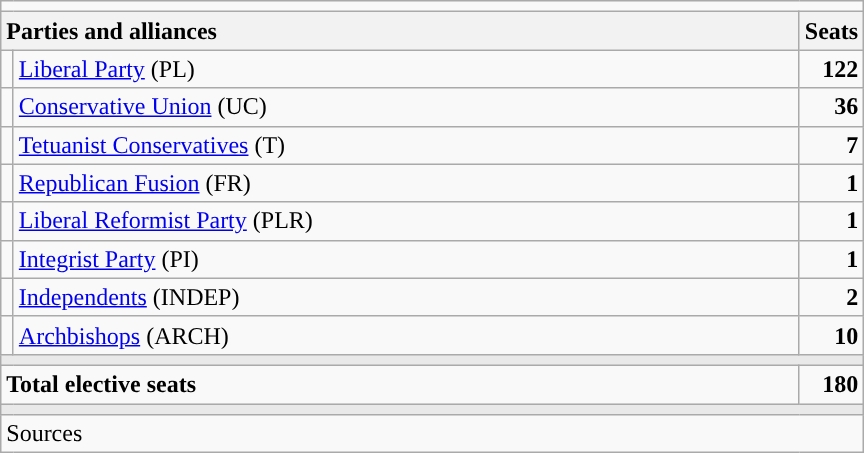<table class="wikitable" style="text-align:right;">
<tr>
<td colspan="3"></td>
</tr>
<tr>
<th style="text-align:left;" colspan="2" width="525">Parties and alliances</th>
<th width="35">Seats</th>
</tr>
<tr>
<td width="1" style="color:inherit;background:"></td>
<td align="left"><a href='#'>Liberal Party</a> (PL)</td>
<td><strong>122</strong></td>
</tr>
<tr>
<td style="color:inherit;background:"></td>
<td align="left"><a href='#'>Conservative Union</a> (UC)</td>
<td><strong>36</strong></td>
</tr>
<tr>
<td style="color:inherit;background:"></td>
<td align="left"><a href='#'>Tetuanist Conservatives</a> (T)</td>
<td><strong>7</strong></td>
</tr>
<tr>
<td style="color:inherit;background:"></td>
<td align="left"><a href='#'>Republican Fusion</a> (FR)</td>
<td><strong>1</strong></td>
</tr>
<tr>
<td style="color:inherit;background:"></td>
<td align="left"><a href='#'>Liberal Reformist Party</a> (PLR)</td>
<td><strong>1</strong></td>
</tr>
<tr>
<td style="color:inherit;background:"></td>
<td align="left"><a href='#'>Integrist Party</a> (PI)</td>
<td><strong>1</strong></td>
</tr>
<tr>
<td style="color:inherit;background:"></td>
<td align="left"><a href='#'>Independents</a> (INDEP)</td>
<td><strong>2</strong></td>
</tr>
<tr>
<td style="color:inherit;background:"></td>
<td align="left"><a href='#'>Archbishops</a> (ARCH)</td>
<td><strong>10</strong></td>
</tr>
<tr>
<td colspan="3" bgcolor="#E9E9E9"></td>
</tr>
<tr style="font-weight:bold;">
<td align="left" colspan="2">Total elective seats</td>
<td>180</td>
</tr>
<tr>
<td colspan="3" bgcolor="#E9E9E9"></td>
</tr>
<tr>
<td align="left" colspan="3">Sources</td>
</tr>
</table>
